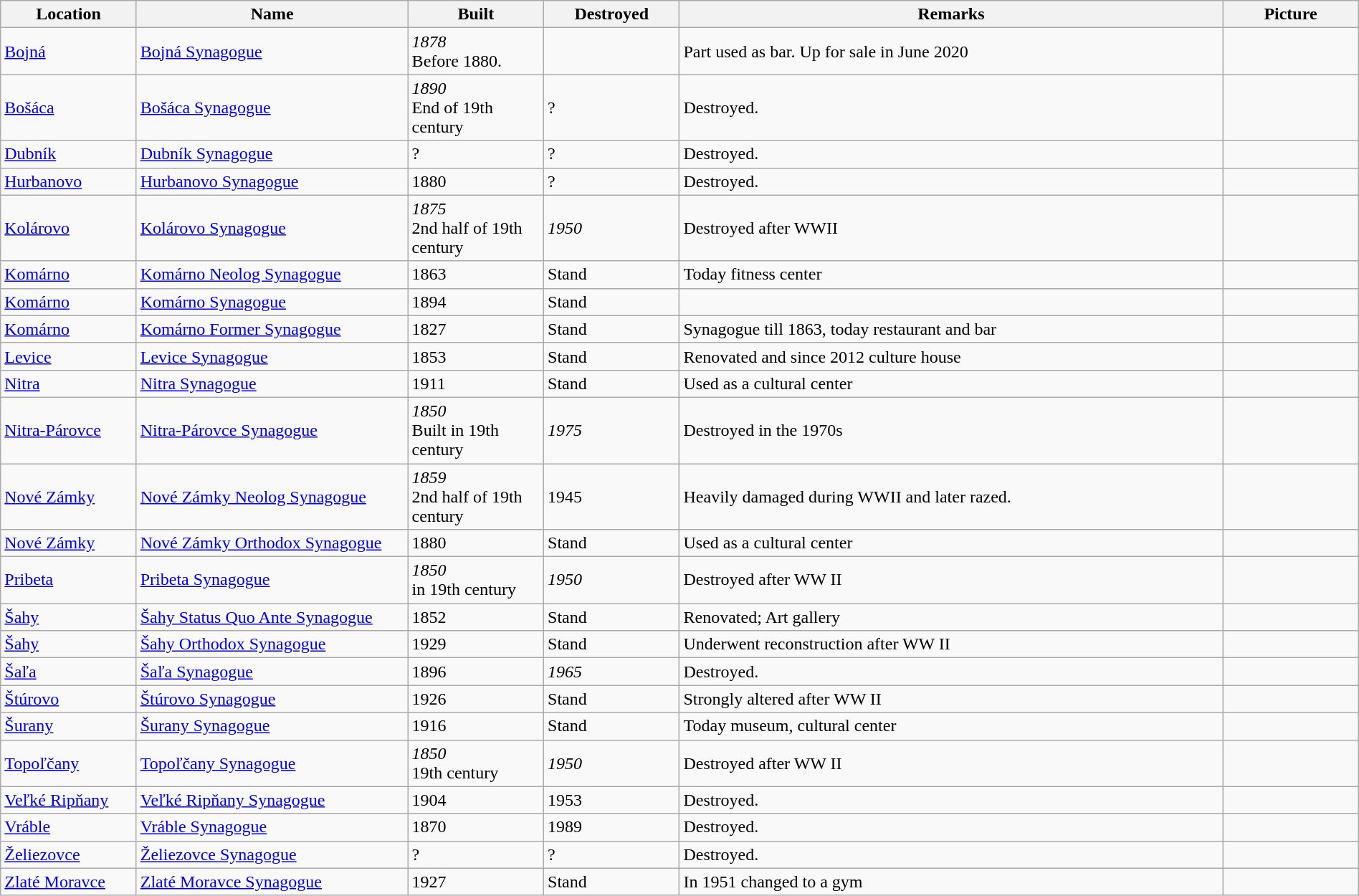<table class="wikitable sortable" width="100%">
<tr>
<th width="10%">Location</th>
<th width="20%">Name</th>
<th width="10%">Built</th>
<th width="10%">Destroyed</th>
<th width="40%" class="unsortable">Remarks</th>
<th width="10%" class="unsortable">Picture</th>
</tr>
<tr>
<td><a href='#'>Bojná</a></td>
<td><a href='#'>Bojná Synagogue</a></td>
<td><em>1878</em><br>Before 1880.</td>
<td></td>
<td>Part used as bar. Up for sale in June 2020</td>
<td></td>
</tr>
<tr>
<td><a href='#'>Bošáca</a></td>
<td><a href='#'>Bošáca Synagogue</a></td>
<td><em>1890</em><br>End of 19th century</td>
<td>?</td>
<td>Destroyed.</td>
<td></td>
</tr>
<tr>
<td><a href='#'>Dubník</a></td>
<td><a href='#'>Dubník Synagogue</a></td>
<td>?</td>
<td>?</td>
<td>Destroyed.</td>
<td></td>
</tr>
<tr>
<td><a href='#'>Hurbanovo</a></td>
<td><a href='#'>Hurbanovo Synagogue</a></td>
<td>1880</td>
<td>?</td>
<td>Destroyed.</td>
<td></td>
</tr>
<tr>
<td><a href='#'>Kolárovo</a></td>
<td><a href='#'>Kolárovo Synagogue</a></td>
<td><em>1875</em><br>2nd half of 19th century</td>
<td><em>1950</em></td>
<td>Destroyed after WWII</td>
<td></td>
</tr>
<tr>
<td><a href='#'>Komárno</a></td>
<td><a href='#'>Komárno Neolog Synagogue</a></td>
<td>1863</td>
<td>Stand</td>
<td>Today fitness center</td>
<td></td>
</tr>
<tr>
<td><a href='#'>Komárno</a></td>
<td><a href='#'>Komárno Synagogue</a></td>
<td>1894</td>
<td>Stand</td>
<td></td>
<td></td>
</tr>
<tr>
<td><a href='#'>Komárno</a></td>
<td><a href='#'>Komárno Former Synagogue</a></td>
<td>1827</td>
<td>Stand</td>
<td>Synagogue till 1863, today restaurant and bar</td>
<td></td>
</tr>
<tr>
<td><a href='#'>Levice</a></td>
<td><a href='#'>Levice Synagogue</a></td>
<td>1853</td>
<td>Stand</td>
<td>Renovated and since 2012 culture house</td>
<td></td>
</tr>
<tr>
<td><a href='#'>Nitra</a></td>
<td><a href='#'>Nitra Synagogue</a></td>
<td>1911</td>
<td>Stand</td>
<td>Used as a cultural center</td>
<td></td>
</tr>
<tr>
<td><a href='#'>Nitra-Párovce</a></td>
<td><a href='#'>Nitra-Párovce Synagogue</a></td>
<td><em>1850</em><br>Built in 19th century</td>
<td><em>1975</em></td>
<td>Destroyed in the 1970s</td>
<td></td>
</tr>
<tr>
<td><a href='#'>Nové Zámky</a></td>
<td><a href='#'>Nové Zámky Neolog Synagogue</a></td>
<td><em>1859</em><br>2nd half of 19th century</td>
<td>1945</td>
<td>Heavily damaged during WWII and later razed.</td>
<td></td>
</tr>
<tr>
<td><a href='#'>Nové Zámky</a></td>
<td><a href='#'>Nové Zámky Orthodox Synagogue</a></td>
<td>1880</td>
<td>Stand</td>
<td>Used as a cultural center</td>
<td></td>
</tr>
<tr>
<td><a href='#'>Pribeta</a></td>
<td><a href='#'>Pribeta Synagogue</a></td>
<td><em>1850</em> <br>in 19th century</td>
<td><em>1950</em></td>
<td>Destroyed after WW II</td>
<td></td>
</tr>
<tr>
<td><a href='#'>Šahy</a></td>
<td><a href='#'>Šahy Status Quo Ante Synagogue</a></td>
<td>1852</td>
<td>Stand</td>
<td>Renovated; Art gallery</td>
<td></td>
</tr>
<tr>
<td><a href='#'>Šahy</a></td>
<td><a href='#'>Šahy Orthodox Synagogue</a></td>
<td>1929</td>
<td>Stand</td>
<td>Underwent reconstruction after WW II</td>
<td></td>
</tr>
<tr>
<td><a href='#'>Šaľa</a></td>
<td><a href='#'>Šaľa Synagogue</a></td>
<td>1896</td>
<td><em>1965</em></td>
<td>Destroyed.</td>
<td></td>
</tr>
<tr>
<td><a href='#'>Štúrovo</a></td>
<td><a href='#'>Štúrovo Synagogue</a></td>
<td>1926</td>
<td>Stand</td>
<td>Strongly altered after WW II</td>
<td></td>
</tr>
<tr>
<td><a href='#'>Šurany</a></td>
<td><a href='#'>Šurany Synagogue</a></td>
<td>1916</td>
<td>Stand</td>
<td>Today museum, cultural center</td>
<td></td>
</tr>
<tr>
<td><a href='#'>Topoľčany</a></td>
<td><a href='#'>Topoľčany Synagogue</a></td>
<td><em>1850</em><br>19th century</td>
<td><em>1950</em></td>
<td>Destroyed after WW II</td>
<td></td>
</tr>
<tr>
<td><a href='#'>Veľké Ripňany</a></td>
<td><a href='#'>Veľké Ripňany Synagogue</a></td>
<td>1904</td>
<td>1953</td>
<td>Destroyed.</td>
<td></td>
</tr>
<tr>
<td><a href='#'>Vráble</a></td>
<td><a href='#'>Vráble Synagogue</a></td>
<td>1870</td>
<td>1989</td>
<td>Destroyed.</td>
<td></td>
</tr>
<tr>
<td><a href='#'>Želiezovce</a></td>
<td><a href='#'>Želiezovce Synagogue</a></td>
<td>?</td>
<td>?</td>
<td>Destroyed.</td>
<td></td>
</tr>
<tr>
<td><a href='#'>Zlaté Moravce</a></td>
<td><a href='#'>Zlaté Moravce Synagogue</a></td>
<td>1927</td>
<td>Stand</td>
<td>In 1951 changed to a gym</td>
<td></td>
</tr>
</table>
